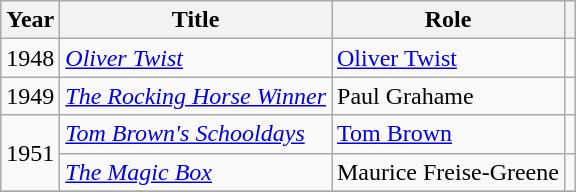<table class="wikitable">
<tr>
<th>Year</th>
<th>Title</th>
<th>Role</th>
<th></th>
</tr>
<tr>
<td>1948</td>
<td><em><a href='#'>Oliver Twist</a></em></td>
<td><a href='#'>Oliver Twist</a></td>
<td></td>
</tr>
<tr>
<td>1949</td>
<td><em><a href='#'>The Rocking Horse Winner</a></em></td>
<td>Paul Grahame</td>
<td></td>
</tr>
<tr>
<td rowspan="2">1951</td>
<td><em><a href='#'>Tom Brown's Schooldays</a></em></td>
<td><a href='#'>Tom Brown</a></td>
<td></td>
</tr>
<tr>
<td><em><a href='#'>The Magic Box</a></em></td>
<td>Maurice Freise-Greene</td>
<td></td>
</tr>
<tr>
</tr>
</table>
